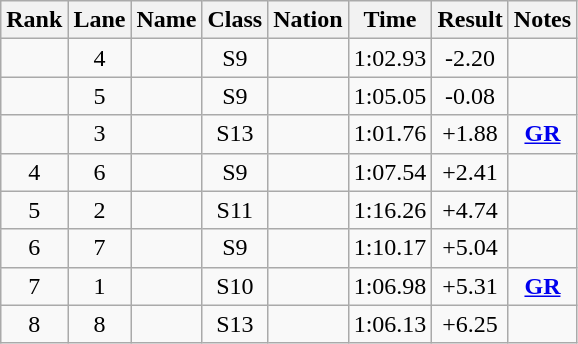<table class="wikitable" style="text-align:center">
<tr>
<th>Rank</th>
<th>Lane</th>
<th>Name</th>
<th>Class</th>
<th>Nation</th>
<th>Time</th>
<th>Result</th>
<th>Notes</th>
</tr>
<tr>
<td></td>
<td>4</td>
<td align="left"></td>
<td>S9</td>
<td align="left"></td>
<td>1:02.93</td>
<td>-2.20</td>
<td></td>
</tr>
<tr>
<td></td>
<td>5</td>
<td align="left"></td>
<td>S9</td>
<td align="left"></td>
<td>1:05.05</td>
<td>-0.08</td>
<td></td>
</tr>
<tr>
<td></td>
<td>3</td>
<td align="left"></td>
<td>S13</td>
<td align="left"></td>
<td>1:01.76</td>
<td>+1.88</td>
<td><strong><a href='#'>GR</a></strong></td>
</tr>
<tr>
<td>4</td>
<td>6</td>
<td align="left"></td>
<td>S9</td>
<td align="left"></td>
<td>1:07.54</td>
<td>+2.41</td>
<td></td>
</tr>
<tr>
<td>5</td>
<td>2</td>
<td align="left"></td>
<td>S11</td>
<td align="left"></td>
<td>1:16.26</td>
<td>+4.74</td>
<td></td>
</tr>
<tr>
<td>6</td>
<td>7</td>
<td align="left"></td>
<td>S9</td>
<td align="left"></td>
<td>1:10.17</td>
<td>+5.04</td>
<td></td>
</tr>
<tr>
<td>7</td>
<td>1</td>
<td align="left"></td>
<td>S10</td>
<td align="left"></td>
<td>1:06.98</td>
<td>+5.31</td>
<td><strong><a href='#'>GR</a></strong></td>
</tr>
<tr>
<td>8</td>
<td>8</td>
<td align="left"></td>
<td>S13</td>
<td align="left"></td>
<td>1:06.13</td>
<td>+6.25</td>
<td></td>
</tr>
</table>
